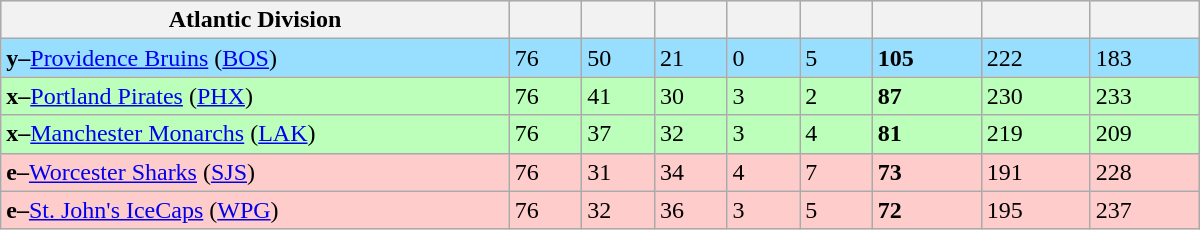<table class="wikitable" style="width:50em">
<tr bgcolor="#DDDDFF">
<th width="35%">Atlantic Division</th>
<th width="5%"></th>
<th width="5%"></th>
<th width="5%"></th>
<th width="5%"></th>
<th width="5%"></th>
<th width="7.5%"></th>
<th width="7.5%"></th>
<th width="7.5%"></th>
</tr>
<tr bgcolor=#97DEFF>
<td><strong>y–</strong><a href='#'>Providence Bruins</a> (<a href='#'>BOS</a>)</td>
<td>76</td>
<td>50</td>
<td>21</td>
<td>0</td>
<td>5</td>
<td><strong>105</strong></td>
<td>222</td>
<td>183</td>
</tr>
<tr bgcolor=#bbffbb>
<td><strong>x–</strong><a href='#'>Portland Pirates</a> (<a href='#'>PHX</a>)</td>
<td>76</td>
<td>41</td>
<td>30</td>
<td>3</td>
<td>2</td>
<td><strong>87</strong></td>
<td>230</td>
<td>233</td>
</tr>
<tr bgcolor=#bbffbb>
<td><strong>x–</strong><a href='#'>Manchester Monarchs</a> (<a href='#'>LAK</a>)</td>
<td>76</td>
<td>37</td>
<td>32</td>
<td>3</td>
<td>4</td>
<td><strong>81</strong></td>
<td>219</td>
<td>209</td>
</tr>
<tr bgcolor=#ffcccc>
<td><strong>e–</strong><a href='#'>Worcester Sharks</a> (<a href='#'>SJS</a>)</td>
<td>76</td>
<td>31</td>
<td>34</td>
<td>4</td>
<td>7</td>
<td><strong>73</strong></td>
<td>191</td>
<td>228</td>
</tr>
<tr bgcolor=#ffcccc>
<td><strong>e–</strong><a href='#'>St. John's IceCaps</a> (<a href='#'>WPG</a>)</td>
<td>76</td>
<td>32</td>
<td>36</td>
<td>3</td>
<td>5</td>
<td><strong>72</strong></td>
<td>195</td>
<td>237</td>
</tr>
</table>
